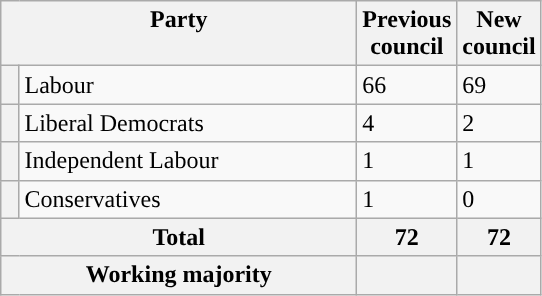<table class="wikitable">
<tr>
<th valign=top colspan="2" style="width: 230px">Party</th>
<th valign=top style="width: 30px">Previous council</th>
<th valign=top style="width: 30px">New council</th>
</tr>
<tr>
<th style="background-color: "></th>
<td>Labour</td>
<td>66</td>
<td>69</td>
</tr>
<tr>
<th style="background-color: "></th>
<td>Liberal Democrats</td>
<td>4</td>
<td>2</td>
</tr>
<tr>
<th style="background-color: "></th>
<td>Independent Labour</td>
<td>1</td>
<td>1</td>
</tr>
<tr>
<th style="background-color: "></th>
<td>Conservatives</td>
<td>1</td>
<td>0</td>
</tr>
<tr>
<th colspan=2>Total</th>
<th style="text-align: center">72</th>
<th colspan=3>72</th>
</tr>
<tr>
<th colspan=2>Working majority</th>
<th></th>
<th></th>
</tr>
</table>
